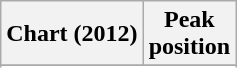<table class="wikitable sortable plainrowheaders">
<tr>
<th>Chart (2012)</th>
<th>Peak<br>position</th>
</tr>
<tr>
</tr>
<tr>
</tr>
</table>
